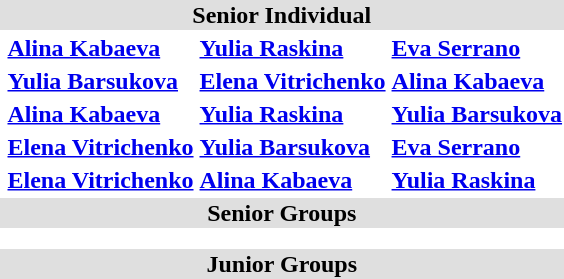<table>
<tr bgcolor="DFDFDF">
<td colspan="4" align="center"><strong>Senior Individual</strong></td>
</tr>
<tr>
<th scope=row style="text-align:left"></th>
<td><strong><a href='#'>Alina Kabaeva</a></strong><br></td>
<td><strong><a href='#'>Yulia Raskina</a></strong><br></td>
<td><strong><a href='#'>Eva Serrano</a></strong><br></td>
</tr>
<tr>
<th scope=row style="text-align:left"></th>
<td><strong><a href='#'>Yulia Barsukova</a></strong><br></td>
<td><strong><a href='#'>Elena Vitrichenko</a></strong><br></td>
<td><strong><a href='#'>Alina Kabaeva</a></strong><br></td>
</tr>
<tr>
<th scope=row style="text-align:left"></th>
<td><strong><a href='#'>Alina Kabaeva</a></strong><br></td>
<td><strong><a href='#'>Yulia Raskina</a></strong><br></td>
<td><strong><a href='#'>Yulia Barsukova</a></strong><br></td>
</tr>
<tr>
<th scope=row style="text-align:left"></th>
<td><strong><a href='#'>Elena Vitrichenko</a></strong><br></td>
<td><strong><a href='#'>Yulia Barsukova</a></strong><br></td>
<td><strong><a href='#'>Eva Serrano</a></strong><br></td>
</tr>
<tr>
<th scope=row style="text-align:left"></th>
<td><strong><a href='#'>Elena Vitrichenko</a></strong><br></td>
<td><strong><a href='#'>Alina Kabaeva</a></strong><br></td>
<td><strong><a href='#'>Yulia Raskina</a></strong><br></td>
</tr>
<tr bgcolor="DFDFDF">
<td colspan="4" align="center"><strong>Senior Groups</strong></td>
</tr>
<tr>
<th scope=row style="text-align:left"></th>
<td><strong></strong></td>
<td><strong></strong></td>
<td><strong></strong></td>
</tr>
<tr>
<th scope=row style="text-align:left"></th>
<td><strong></strong></td>
<td><strong></strong></td>
<td><strong></strong></td>
</tr>
<tr>
<th scope=row style="text-align:left"></th>
<td><strong></strong></td>
<td><strong></strong></td>
<td><strong></strong></td>
</tr>
<tr bgcolor="DFDFDF">
<td colspan="4" align="center"><strong>Junior Groups</strong></td>
</tr>
<tr>
<th scope=row style="text-align:left"></th>
<td><strong></strong></td>
<td><strong></strong></td>
<td><strong></strong></td>
</tr>
</table>
